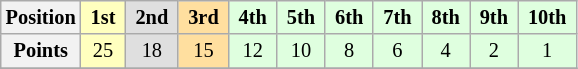<table class="wikitable" style="font-size:85%; text-align:center">
<tr>
<th>Position</th>
<td style="background:#ffffbf;"> <strong>1st</strong> </td>
<td style="background:#dfdfdf;"> <strong>2nd</strong> </td>
<td style="background:#ffdf9f;"> <strong>3rd</strong> </td>
<td style="background:#dfffdf;"> <strong>4th</strong> </td>
<td style="background:#dfffdf;"> <strong>5th</strong> </td>
<td style="background:#dfffdf;"> <strong>6th</strong> </td>
<td style="background:#dfffdf;"> <strong>7th</strong> </td>
<td style="background:#dfffdf;"> <strong>8th</strong> </td>
<td style="background:#dfffdf;"> <strong>9th</strong> </td>
<td style="background:#dfffdf;"> <strong>10th</strong> </td>
</tr>
<tr>
<th>Points</th>
<td style="background:#ffffbf;">25</td>
<td style="background:#dfdfdf;">18</td>
<td style="background:#ffdf9f;">15</td>
<td style="background:#dfffdf;">12</td>
<td style="background:#dfffdf;">10</td>
<td style="background:#dfffdf;">8</td>
<td style="background:#dfffdf;">6</td>
<td style="background:#dfffdf;">4</td>
<td style="background:#dfffdf;">2</td>
<td style="background:#dfffdf;">1</td>
</tr>
<tr>
</tr>
</table>
